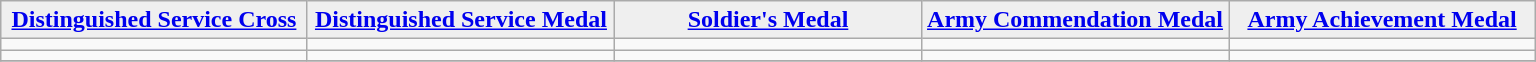<table class="wikitable" style="margin:1em auto;" align="center">
<tr>
<th width="20%" style="background:#efefef;"><a href='#'>Distinguished Service Cross</a></th>
<th width="20%" style="background:#efefef;"><a href='#'>Distinguished Service Medal</a></th>
<th width="20%" style="background:#efefef;"><a href='#'>Soldier's Medal</a></th>
<th width="20%" style="background:#efefef;"><a href='#'>Army Commendation Medal</a></th>
<th width="20%" style="background:#efefef;"><a href='#'>Army Achievement Medal</a></th>
</tr>
<tr>
<td></td>
<td></td>
<td></td>
<td></td>
<td></td>
</tr>
<tr>
<td></td>
<td></td>
<td></td>
<td></td>
<td></td>
</tr>
<tr>
</tr>
</table>
